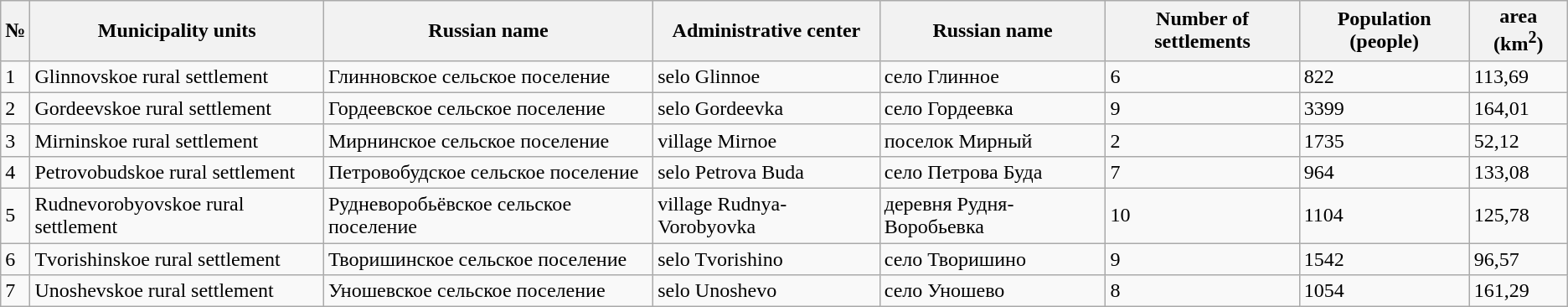<table class="wikitable sortable">
<tr>
<th>№</th>
<th>Municipality units</th>
<th>Russian name</th>
<th>Administrative center</th>
<th>Russian name</th>
<th>Number of settlements</th>
<th>Population (people)</th>
<th>area (km<sup>2</sup>)</th>
</tr>
<tr>
<td>1</td>
<td>Glinnovskoe rural settlement</td>
<td>Глинновское сельское поселение</td>
<td>selo Glinnoe</td>
<td>село Глинное</td>
<td>6</td>
<td>822</td>
<td>113,69</td>
</tr>
<tr>
<td>2</td>
<td>Gordeevskoe rural settlement</td>
<td>Гордеевское сельское поселение</td>
<td>selo Gordeevka</td>
<td>село Гордеевка</td>
<td>9</td>
<td>3399</td>
<td>164,01</td>
</tr>
<tr>
<td>3</td>
<td>Mirninskoe rural settlement</td>
<td>Мирнинское сельское поселение</td>
<td>village Mirnoe</td>
<td>поселок Мирный</td>
<td>2</td>
<td>1735</td>
<td>52,12</td>
</tr>
<tr>
<td>4</td>
<td>Petrovobudskoe rural settlement</td>
<td>Петровобудское сельское поселение</td>
<td>selo Petrova Buda</td>
<td>село Петрова Буда</td>
<td>7</td>
<td>964</td>
<td>133,08</td>
</tr>
<tr>
<td>5</td>
<td>Rudnevorobyovskoe rural settlement</td>
<td>Рудневоробьёвское сельское поселение</td>
<td>village Rudnya-Vorobyovka</td>
<td>деревня Рудня-Воробьевка</td>
<td>10</td>
<td>1104</td>
<td>125,78</td>
</tr>
<tr>
<td>6</td>
<td>Tvorishinskoe rural settlement</td>
<td>Творишинское сельское поселение</td>
<td>selo Tvorishino</td>
<td>село Творишино</td>
<td>9</td>
<td>1542</td>
<td>96,57</td>
</tr>
<tr>
<td>7</td>
<td>Unoshevskoe rural settlement</td>
<td>Уношевское сельское поселение</td>
<td>selo Unoshevo</td>
<td>село Уношево</td>
<td>8</td>
<td>1054</td>
<td>161,29</td>
</tr>
</table>
